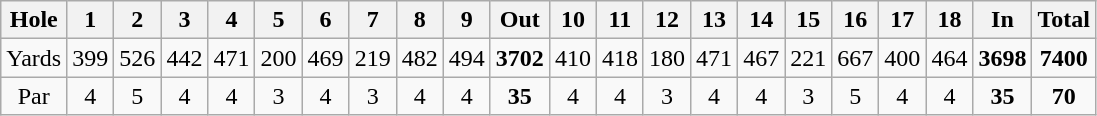<table class="wikitable" style="text-align:center">
<tr>
<th align="left">Hole</th>
<th>1</th>
<th>2</th>
<th>3</th>
<th>4</th>
<th>5</th>
<th>6</th>
<th>7</th>
<th>8</th>
<th>9</th>
<th>Out</th>
<th>10</th>
<th>11</th>
<th>12</th>
<th>13</th>
<th>14</th>
<th>15</th>
<th>16</th>
<th>17</th>
<th>18</th>
<th>In</th>
<th>Total</th>
</tr>
<tr>
<td align="center">Yards</td>
<td>399</td>
<td>526</td>
<td>442</td>
<td>471</td>
<td>200</td>
<td>469</td>
<td>219</td>
<td>482</td>
<td>494</td>
<td><strong>3702</strong></td>
<td>410</td>
<td>418</td>
<td>180</td>
<td>471</td>
<td>467</td>
<td>221</td>
<td>667</td>
<td>400</td>
<td>464</td>
<td><strong>3698</strong></td>
<td><strong>7400</strong></td>
</tr>
<tr>
<td align="center">Par</td>
<td>4</td>
<td>5</td>
<td>4</td>
<td>4</td>
<td>3</td>
<td>4</td>
<td>3</td>
<td>4</td>
<td>4</td>
<td><strong>35</strong></td>
<td>4</td>
<td>4</td>
<td>3</td>
<td>4</td>
<td>4</td>
<td>3</td>
<td>5</td>
<td>4</td>
<td>4</td>
<td><strong>35</strong></td>
<td><strong>70</strong></td>
</tr>
</table>
